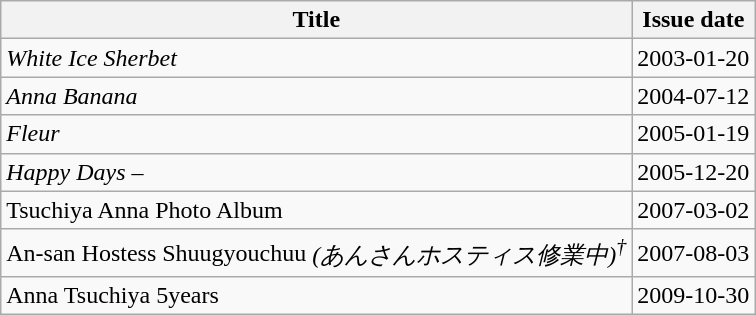<table class="wikitable">
<tr>
<th>Title</th>
<th>Issue date</th>
</tr>
<tr>
<td><em>White Ice Sherbet</em></td>
<td align="right">2003-01-20</td>
</tr>
<tr>
<td><em>Anna Banana</em></td>
<td align="right">2004-07-12</td>
</tr>
<tr>
<td><em>Fleur</em></td>
<td align="right">2005-01-19</td>
</tr>
<tr>
<td><em>Happy Days – </td>
<td align="right">2005-12-20</td>
</tr>
<tr>
<td></em>Tsuchiya Anna Photo Album<em></td>
<td align="right">2007-03-02</td>
</tr>
<tr>
<td></em>An-san Hostess Shuugyouchuu<em> (あんさんホスティス修業中)<sup>†</sup></td>
<td align="right">2007-08-03</td>
</tr>
<tr>
<td></em>Anna Tsuchiya 5years<em></td>
<td align="right">2009-10-30</td>
</tr>
</table>
